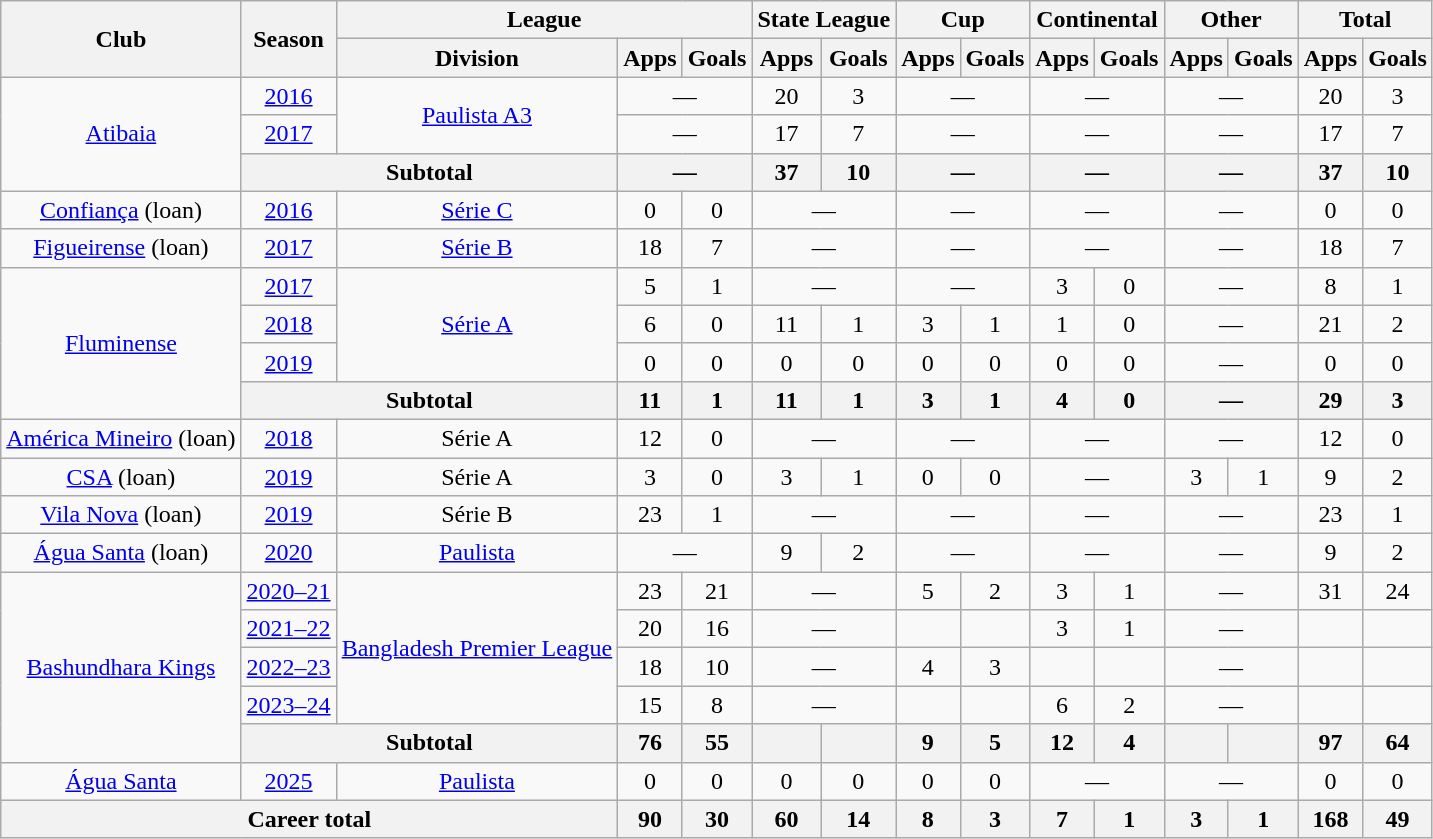<table class="wikitable" style="text-align: center;">
<tr>
<th rowspan="2">Club</th>
<th rowspan="2">Season</th>
<th colspan="3">League</th>
<th colspan="2">State League</th>
<th colspan="2">Cup</th>
<th colspan="2">Continental</th>
<th colspan="2">Other</th>
<th colspan="2">Total</th>
</tr>
<tr>
<th>Division</th>
<th>Apps</th>
<th>Goals</th>
<th>Apps</th>
<th>Goals</th>
<th>Apps</th>
<th>Goals</th>
<th>Apps</th>
<th>Goals</th>
<th>Apps</th>
<th>Goals</th>
<th>Apps</th>
<th>Goals</th>
</tr>
<tr>
<td rowspan="3" valign="center"><a href='#'>Atibaia</a></td>
<td><a href='#'>2016</a></td>
<td rowspan="2"><a href='#'>Paulista A3</a></td>
<td colspan="2">—</td>
<td>20</td>
<td>3</td>
<td colspan="2">—</td>
<td colspan="2">—</td>
<td colspan="2">—</td>
<td>20</td>
<td>3</td>
</tr>
<tr>
<td><a href='#'>2017</a></td>
<td colspan="2">—</td>
<td>17</td>
<td>7</td>
<td colspan="2">—</td>
<td colspan="2">—</td>
<td colspan="2">—</td>
<td>17</td>
<td>7</td>
</tr>
<tr>
<th colspan="2">Subtotal</th>
<th colspan="2">—</th>
<th>37</th>
<th>10</th>
<th colspan="2">—</th>
<th colspan="2">—</th>
<th colspan="2">—</th>
<th>37</th>
<th>10</th>
</tr>
<tr>
<td><a href='#'>Confiança</a> (loan)</td>
<td><a href='#'>2016</a></td>
<td><a href='#'>Série C</a></td>
<td>0</td>
<td>0</td>
<td colspan="2">—</td>
<td colspan="2">—</td>
<td colspan="2">—</td>
<td colspan="2">—</td>
<td>0</td>
<td>0</td>
</tr>
<tr>
<td><a href='#'>Figueirense</a> (loan)</td>
<td><a href='#'>2017</a></td>
<td><a href='#'>Série B</a></td>
<td>18</td>
<td>7</td>
<td colspan="2">—</td>
<td colspan="2">—</td>
<td colspan="2">—</td>
<td colspan="2">—</td>
<td>18</td>
<td>7</td>
</tr>
<tr>
<td rowspan="4" valign="center"><a href='#'>Fluminense</a></td>
<td><a href='#'>2017</a></td>
<td rowspan="3"><a href='#'>Série A</a></td>
<td>5</td>
<td>1</td>
<td colspan="2">—</td>
<td colspan="2">—</td>
<td>3</td>
<td>0</td>
<td colspan="2">—</td>
<td>8</td>
<td>1</td>
</tr>
<tr>
<td><a href='#'>2018</a></td>
<td>6</td>
<td>0</td>
<td>11</td>
<td>1</td>
<td>3</td>
<td>1</td>
<td>1</td>
<td>0</td>
<td colspan="2">—</td>
<td>21</td>
<td>2</td>
</tr>
<tr>
<td><a href='#'>2019</a></td>
<td>0</td>
<td>0</td>
<td>0</td>
<td>0</td>
<td>0</td>
<td>0</td>
<td>0</td>
<td>0</td>
<td colspan="2">—</td>
<td>0</td>
<td>0</td>
</tr>
<tr>
<th colspan="2">Subtotal</th>
<th>11</th>
<th>1</th>
<th>11</th>
<th>1</th>
<th>3</th>
<th>1</th>
<th>4</th>
<th>0</th>
<th colspan="2">—</th>
<th>29</th>
<th>3</th>
</tr>
<tr>
<td><a href='#'>América Mineiro</a> (loan)</td>
<td><a href='#'>2018</a></td>
<td>Série A</td>
<td>12</td>
<td>0</td>
<td colspan="2">—</td>
<td colspan="2">—</td>
<td colspan="2">—</td>
<td colspan="2">—</td>
<td>12</td>
<td>0</td>
</tr>
<tr>
<td><a href='#'>CSA</a> (loan)</td>
<td><a href='#'>2019</a></td>
<td>Série A</td>
<td>3</td>
<td>0</td>
<td>3</td>
<td>1</td>
<td>0</td>
<td>0</td>
<td colspan="2">—</td>
<td>3</td>
<td>1</td>
<td>9</td>
<td>2</td>
</tr>
<tr>
<td><a href='#'>Vila Nova</a> (loan)</td>
<td><a href='#'>2019</a></td>
<td>Série B</td>
<td>23</td>
<td>1</td>
<td colspan="2">—</td>
<td colspan="2">—</td>
<td colspan="2">—</td>
<td colspan="2">—</td>
<td>23</td>
<td>1</td>
</tr>
<tr>
<td><a href='#'>Água Santa</a> (loan)</td>
<td><a href='#'>2020</a></td>
<td><a href='#'>Paulista</a></td>
<td colspan="2">—</td>
<td>9</td>
<td>2</td>
<td colspan="2">—</td>
<td colspan="2">—</td>
<td colspan="2">—</td>
<td>9</td>
<td>2</td>
</tr>
<tr>
<td rowspan="5"><a href='#'>Bashundhara Kings</a></td>
<td><a href='#'>2020–21</a></td>
<td rowspan="4"><a href='#'>Bangladesh Premier League</a></td>
<td>23</td>
<td>21</td>
<td colspan="2">—</td>
<td>5</td>
<td>2</td>
<td>3</td>
<td>1</td>
<td colspan="2">—</td>
<td>31</td>
<td>24</td>
</tr>
<tr>
<td><a href='#'>2021–22</a></td>
<td>20</td>
<td>16</td>
<td colspan="2">—</td>
<td></td>
<td></td>
<td>3</td>
<td>1</td>
<td colspan="2">—</td>
<td></td>
<td></td>
</tr>
<tr>
<td><a href='#'>2022–23</a></td>
<td>18</td>
<td>10</td>
<td colspan="2">—</td>
<td>4</td>
<td>3</td>
<td></td>
<td></td>
<td colspan="2">—</td>
<td></td>
<td></td>
</tr>
<tr>
<td><a href='#'>2023–24</a></td>
<td>15</td>
<td>8</td>
<td colspan="2">—</td>
<td></td>
<td></td>
<td>6</td>
<td>2</td>
<td colspan="2">—</td>
<td></td>
<td></td>
</tr>
<tr>
<th colspan="2">Subtotal</th>
<th>76</th>
<th>55</th>
<th></th>
<th></th>
<th>9</th>
<th>5</th>
<th>12</th>
<th>4</th>
<th></th>
<th></th>
<th>97</th>
<th>64</th>
</tr>
<tr>
<td><a href='#'>Água Santa</a></td>
<td><a href='#'>2025</a></td>
<td><a href='#'>Paulista</a></td>
<td>0</td>
<td>0</td>
<td>0</td>
<td>0</td>
<td>0</td>
<td>0</td>
<td colspan="2">—</td>
<td colspan="2">—</td>
<td>0</td>
<td>0</td>
</tr>
<tr>
<th colspan="3"><strong>Career total</strong></th>
<th>90</th>
<th>30</th>
<th>60</th>
<th>14</th>
<th>8</th>
<th>3</th>
<th>7</th>
<th>1</th>
<th>3</th>
<th>1</th>
<th>168</th>
<th>49</th>
</tr>
</table>
